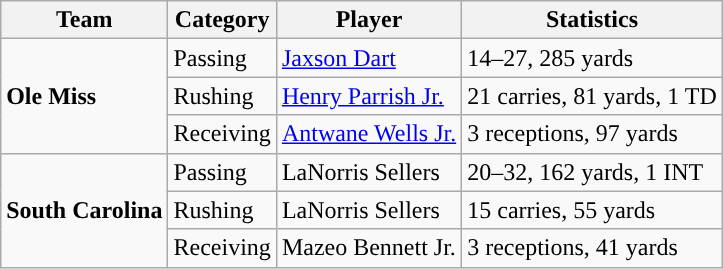<table class="wikitable" style="float: right;">
<tr>
<th>Team</th>
<th>Category</th>
<th>Player</th>
<th>Statistics</th>
</tr>
<tr>
<td rowspan=3><strong>Ole Miss</strong></td>
<td>Passing</td>
<td><a href='#'>Jaxson Dart</a></td>
<td>14–27, 285 yards</td>
</tr>
<tr>
<td>Rushing</td>
<td><a href='#'>Henry Parrish Jr.</a></td>
<td>21 carries, 81 yards, 1 TD</td>
</tr>
<tr>
<td>Receiving</td>
<td><a href='#'>Antwane Wells Jr.</a></td>
<td>3 receptions, 97 yards</td>
</tr>
<tr>
<td rowspan=3><strong>South Carolina</strong></td>
<td>Passing</td>
<td>LaNorris Sellers</td>
<td>20–32, 162 yards, 1 INT</td>
</tr>
<tr>
<td>Rushing</td>
<td>LaNorris Sellers</td>
<td>15 carries, 55 yards</td>
</tr>
<tr>
<td>Receiving</td>
<td>Mazeo Bennett Jr.</td>
<td>3 receptions, 41 yards</td>
</tr>
</table>
